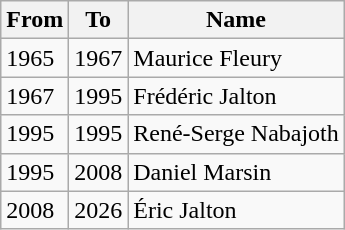<table class="wikitable">
<tr>
<th>From</th>
<th>To</th>
<th>Name</th>
</tr>
<tr>
<td>1965</td>
<td>1967</td>
<td>Maurice Fleury</td>
</tr>
<tr>
<td>1967</td>
<td>1995</td>
<td>Frédéric Jalton</td>
</tr>
<tr>
<td>1995</td>
<td>1995</td>
<td>René-Serge Nabajoth</td>
</tr>
<tr>
<td>1995</td>
<td>2008</td>
<td>Daniel Marsin</td>
</tr>
<tr>
<td>2008</td>
<td>2026</td>
<td>Éric Jalton</td>
</tr>
</table>
